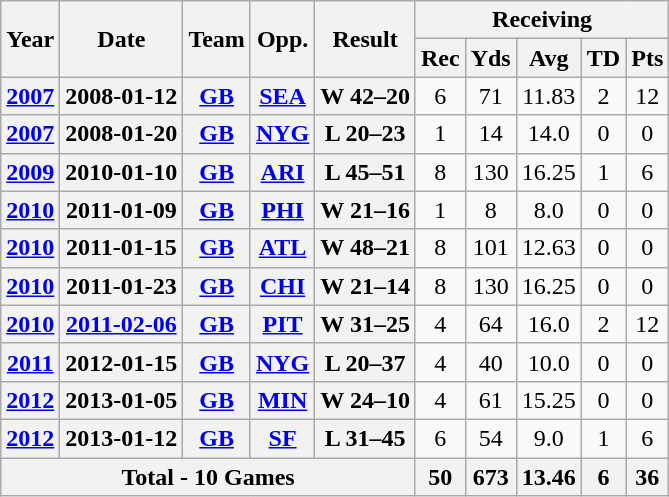<table class=wikitable style="text-align:center;">
<tr>
<th rowspan="2">Year</th>
<th rowspan="2">Date</th>
<th rowspan="2">Team</th>
<th rowspan="2">Opp.</th>
<th rowspan="2">Result</th>
<th colspan="5">Receiving</th>
</tr>
<tr>
<th>Rec</th>
<th>Yds</th>
<th>Avg</th>
<th>TD</th>
<th>Pts</th>
</tr>
<tr>
<th><a href='#'>2007</a></th>
<th>2008-01-12</th>
<th><a href='#'>GB</a></th>
<th><a href='#'>SEA</a></th>
<th>W 42–20</th>
<td>6</td>
<td>71</td>
<td>11.83</td>
<td>2</td>
<td>12</td>
</tr>
<tr>
<th><a href='#'>2007</a></th>
<th>2008-01-20</th>
<th><a href='#'>GB</a></th>
<th><a href='#'>NYG</a></th>
<th>L 20–23</th>
<td>1</td>
<td>14</td>
<td>14.0</td>
<td>0</td>
<td>0</td>
</tr>
<tr>
<th><a href='#'>2009</a></th>
<th>2010-01-10</th>
<th><a href='#'>GB</a></th>
<th><a href='#'>ARI</a></th>
<th>L 45–51</th>
<td>8</td>
<td>130</td>
<td>16.25</td>
<td>1</td>
<td>6</td>
</tr>
<tr>
<th><a href='#'>2010</a></th>
<th>2011-01-09</th>
<th><a href='#'>GB</a></th>
<th><a href='#'>PHI</a></th>
<th>W 21–16</th>
<td>1</td>
<td>8</td>
<td>8.0</td>
<td>0</td>
<td>0</td>
</tr>
<tr>
<th><a href='#'>2010</a></th>
<th>2011-01-15</th>
<th><a href='#'>GB</a></th>
<th><a href='#'>ATL</a></th>
<th>W 48–21</th>
<td>8</td>
<td>101</td>
<td>12.63</td>
<td>0</td>
<td>0</td>
</tr>
<tr>
<th><a href='#'>2010</a></th>
<th>2011-01-23</th>
<th><a href='#'>GB</a></th>
<th><a href='#'>CHI</a></th>
<th>W 21–14</th>
<td>8</td>
<td>130</td>
<td>16.25</td>
<td>0</td>
<td>0</td>
</tr>
<tr>
<th><a href='#'>2010</a></th>
<th><a href='#'>2011-02-06</a></th>
<th><a href='#'>GB</a></th>
<th><a href='#'>PIT</a></th>
<th>W 31–25</th>
<td>4</td>
<td>64</td>
<td>16.0</td>
<td>2</td>
<td>12</td>
</tr>
<tr>
<th><a href='#'>2011</a></th>
<th>2012-01-15</th>
<th><a href='#'>GB</a></th>
<th><a href='#'>NYG</a></th>
<th>L 20–37</th>
<td>4</td>
<td>40</td>
<td>10.0</td>
<td>0</td>
<td>0</td>
</tr>
<tr>
<th><a href='#'>2012</a></th>
<th>2013-01-05</th>
<th><a href='#'>GB</a></th>
<th><a href='#'>MIN</a></th>
<th>W 24–10</th>
<td>4</td>
<td>61</td>
<td>15.25</td>
<td>0</td>
<td>0</td>
</tr>
<tr>
<th><a href='#'>2012</a></th>
<th>2013-01-12</th>
<th><a href='#'>GB</a></th>
<th><a href='#'>SF</a></th>
<th>L 31–45</th>
<td>6</td>
<td>54</td>
<td>9.0</td>
<td>1</td>
<td>6</td>
</tr>
<tr>
<th Colspan="5">Total - 10 Games</th>
<th>50</th>
<th>673</th>
<th>13.46</th>
<th>6</th>
<th>36</th>
</tr>
</table>
